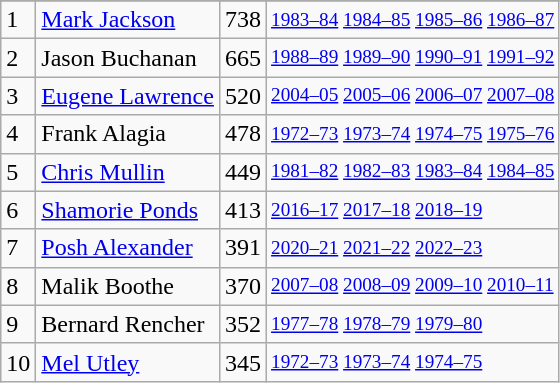<table class="wikitable">
<tr>
</tr>
<tr>
<td>1</td>
<td><a href='#'>Mark Jackson</a></td>
<td>738</td>
<td style="font-size:80%;"><a href='#'>1983–84</a> <a href='#'>1984–85</a> <a href='#'>1985–86</a> <a href='#'>1986–87</a></td>
</tr>
<tr>
<td>2</td>
<td>Jason Buchanan</td>
<td>665</td>
<td style="font-size:80%;"><a href='#'>1988–89</a> <a href='#'>1989–90</a> <a href='#'>1990–91</a> <a href='#'>1991–92</a></td>
</tr>
<tr>
<td>3</td>
<td><a href='#'>Eugene Lawrence</a></td>
<td>520</td>
<td style="font-size:80%;"><a href='#'>2004–05</a> <a href='#'>2005–06</a> <a href='#'>2006–07</a> <a href='#'>2007–08</a></td>
</tr>
<tr>
<td>4</td>
<td>Frank Alagia</td>
<td>478</td>
<td style="font-size:80%;"><a href='#'>1972–73</a> <a href='#'>1973–74</a> <a href='#'>1974–75</a> <a href='#'>1975–76</a></td>
</tr>
<tr>
<td>5</td>
<td><a href='#'>Chris Mullin</a></td>
<td>449</td>
<td style="font-size:80%;"><a href='#'>1981–82</a> <a href='#'>1982–83</a> <a href='#'>1983–84</a> <a href='#'>1984–85</a></td>
</tr>
<tr>
<td>6</td>
<td><a href='#'>Shamorie Ponds</a></td>
<td>413</td>
<td style="font-size:80%;"><a href='#'>2016–17</a> <a href='#'>2017–18</a> <a href='#'>2018–19</a></td>
</tr>
<tr>
<td>7</td>
<td><a href='#'>Posh Alexander</a></td>
<td>391</td>
<td style="font-size:80%;"><a href='#'>2020–21</a> <a href='#'>2021–22</a> <a href='#'>2022–23</a></td>
</tr>
<tr>
<td>8</td>
<td>Malik Boothe</td>
<td>370</td>
<td style="font-size:80%;"><a href='#'>2007–08</a> <a href='#'>2008–09</a> <a href='#'>2009–10</a> <a href='#'>2010–11</a></td>
</tr>
<tr>
<td>9</td>
<td>Bernard Rencher</td>
<td>352</td>
<td style="font-size:80%;"><a href='#'>1977–78</a> <a href='#'>1978–79</a> <a href='#'>1979–80</a></td>
</tr>
<tr>
<td>10</td>
<td><a href='#'>Mel Utley</a></td>
<td>345</td>
<td style="font-size:80%;"><a href='#'>1972–73</a> <a href='#'>1973–74</a> <a href='#'>1974–75</a></td>
</tr>
</table>
